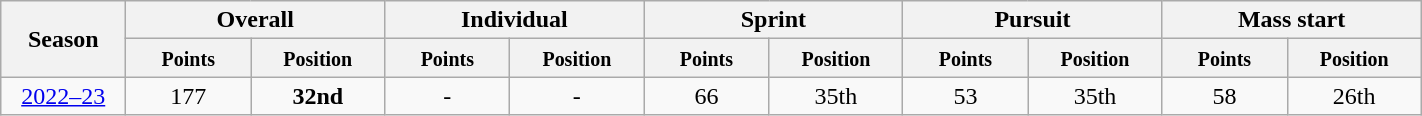<table class="wikitable" style="text-align:center;" width="75%">
<tr class="hintergrundfarbe5">
<th rowspan="2" style="width:4%;">Season</th>
<th colspan="2">Overall</th>
<th colspan="2">Individual</th>
<th colspan="2">Sprint</th>
<th colspan="2">Pursuit</th>
<th colspan="2">Mass start</th>
</tr>
<tr class="hintergrundfarbe5">
<th style="width:5%;"><small>Points</small></th>
<th style="width:5%;"><small>Position</small></th>
<th style="width:5%;"><small>Points</small></th>
<th style="width:5%;"><small>Position</small></th>
<th style="width:5%;"><small>Points</small></th>
<th style="width:5%;"><small>Position</small></th>
<th style="width:5%;"><small>Points</small></th>
<th style="width:5%;"><small>Position</small></th>
<th style="width:5%;"><small>Points</small></th>
<th style="width:5%;"><small>Position</small></th>
</tr>
<tr>
<td><a href='#'>2022–23</a></td>
<td>177</td>
<td><strong>32nd</strong></td>
<td>-</td>
<td>-</td>
<td>66</td>
<td>35th</td>
<td>53</td>
<td>35th</td>
<td>58</td>
<td>26th</td>
</tr>
</table>
